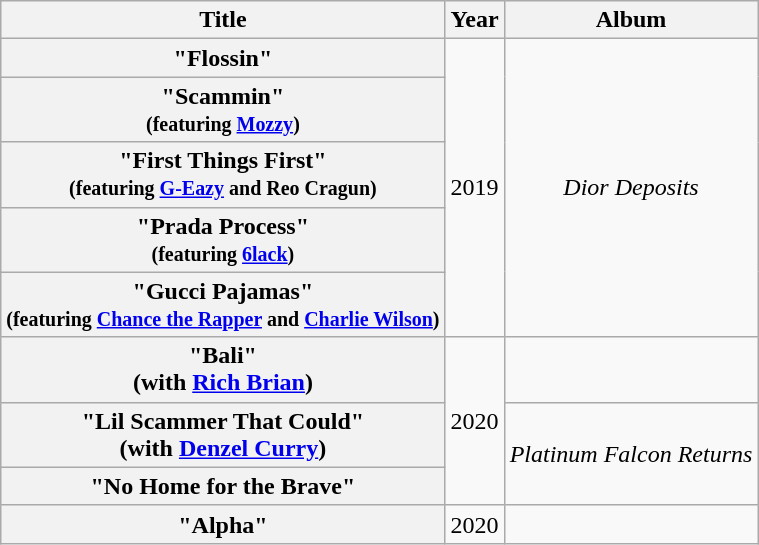<table class="wikitable plainrowheaders" style="text-align:center;">
<tr>
<th scope="col">Title</th>
<th scope="col">Year</th>
<th scope="col">Album</th>
</tr>
<tr>
<th scope="row">"Flossin"</th>
<td rowspan="5">2019</td>
<td rowspan="5"><em>Dior Deposits</em></td>
</tr>
<tr>
<th scope="row">"Scammin"<br><small>(featuring <a href='#'>Mozzy</a>)</small></th>
</tr>
<tr>
<th scope="row">"First Things First"<br><small>(featuring <a href='#'>G-Eazy</a> and Reo Cragun)</small></th>
</tr>
<tr>
<th scope="row">"Prada Process"<br><small>(featuring <a href='#'>6lack</a>)</small></th>
</tr>
<tr>
<th scope="row">"Gucci Pajamas"<br><small>(featuring <a href='#'>Chance the Rapper</a> and <a href='#'>Charlie Wilson</a>)</small></th>
</tr>
<tr>
<th scope="row">"Bali"<br><span>(with <a href='#'>Rich Brian</a>)</span></th>
<td rowspan="3">2020</td>
<td></td>
</tr>
<tr>
<th scope="row">"Lil Scammer That Could"<br><span>(with <a href='#'>Denzel Curry</a>)</span></th>
<td rowspan="2"><em>Platinum Falcon Returns</em></td>
</tr>
<tr>
<th scope="row">"No Home for the Brave"<br><span></span></th>
</tr>
<tr>
<th scope="row">"Alpha"</th>
<td rowspan="4">2020</td>
<td></td>
</tr>
</table>
